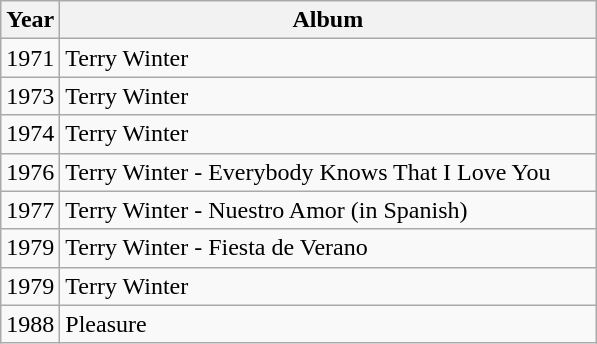<table Class = "wikitable" style = text-align: center;>
<tr>
<th>Year</th>
<th Width = 350>Album</th>
</tr>
<tr style = text-align: left;>
<td>1971</td>
<td>Terry Winter<br></td>
</tr>
<tr style = text-align: left;>
<td>1973</td>
<td>Terry Winter<br></td>
</tr>
<tr style = text-align: left;>
<td>1974</td>
<td>Terry Winter<br></td>
</tr>
<tr style = text-align: left;>
<td>1976</td>
<td>Terry Winter - Everybody Knows That I Love You<br></td>
</tr>
<tr style = text-align: left;>
<td>1977</td>
<td>Terry Winter - Nuestro Amor (in Spanish)<br></td>
</tr>
<tr style = text-align: left;>
<td>1979</td>
<td>Terry Winter - Fiesta de Verano<br></td>
</tr>
<tr style = text-align: left;>
<td>1979</td>
<td>Terry Winter<br></td>
</tr>
<tr style = text-align: left;>
<td>1988</td>
<td>Pleasure<br></td>
</tr>
</table>
